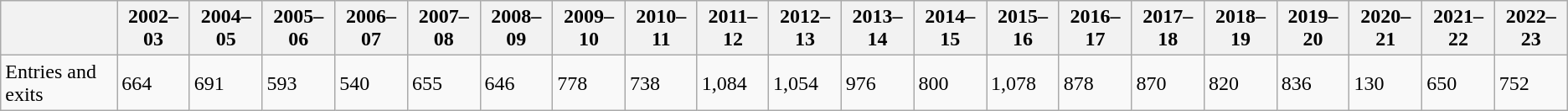<table class="wikitable">
<tr>
<th></th>
<th>2002–03</th>
<th>2004–05</th>
<th>2005–06</th>
<th>2006–07</th>
<th>2007–08</th>
<th>2008–09</th>
<th>2009–10</th>
<th>2010–11</th>
<th>2011–12</th>
<th>2012–13</th>
<th>2013–14</th>
<th>2014–15</th>
<th>2015–16</th>
<th>2016–17</th>
<th>2017–18</th>
<th>2018–19</th>
<th>2019–20</th>
<th>2020–21</th>
<th>2021–22</th>
<th>2022–23</th>
</tr>
<tr>
<td>Entries and exits</td>
<td>664</td>
<td>691</td>
<td>593</td>
<td>540</td>
<td>655</td>
<td>646</td>
<td>778</td>
<td>738</td>
<td>1,084</td>
<td>1,054</td>
<td>976</td>
<td>800</td>
<td>1,078</td>
<td>878</td>
<td>870</td>
<td>820</td>
<td>836</td>
<td>130</td>
<td>650</td>
<td>752</td>
</tr>
</table>
